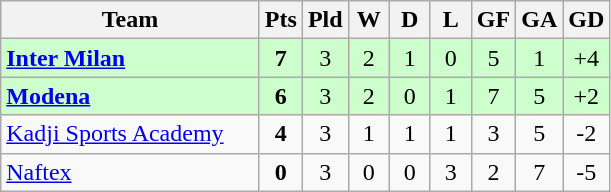<table class=wikitable style="text-align:center">
<tr>
<th width=165>Team</th>
<th width=20>Pts</th>
<th width=20>Pld</th>
<th width=20>W</th>
<th width=20>D</th>
<th width=20>L</th>
<th width=20>GF</th>
<th width=20>GA</th>
<th width=20>GD</th>
</tr>
<tr style="background:#ccffcc">
<td style="text-align:left"><strong> <a href='#'>Inter Milan</a></strong></td>
<td><strong>7</strong></td>
<td>3</td>
<td>2</td>
<td>1</td>
<td>0</td>
<td>5</td>
<td>1</td>
<td>+4</td>
</tr>
<tr style="background:#ccffcc">
<td style="text-align:left"><strong> <a href='#'>Modena</a></strong></td>
<td><strong>6</strong></td>
<td>3</td>
<td>2</td>
<td>0</td>
<td>1</td>
<td>7</td>
<td>5</td>
<td>+2</td>
</tr>
<tr>
<td style="text-align:left"> <a href='#'>Kadji Sports Academy</a></td>
<td><strong>4</strong></td>
<td>3</td>
<td>1</td>
<td>1</td>
<td>1</td>
<td>3</td>
<td>5</td>
<td>-2</td>
</tr>
<tr>
<td style="text-align:left"> <a href='#'>Naftex</a></td>
<td><strong>0</strong></td>
<td>3</td>
<td>0</td>
<td>0</td>
<td>3</td>
<td>2</td>
<td>7</td>
<td>-5</td>
</tr>
</table>
